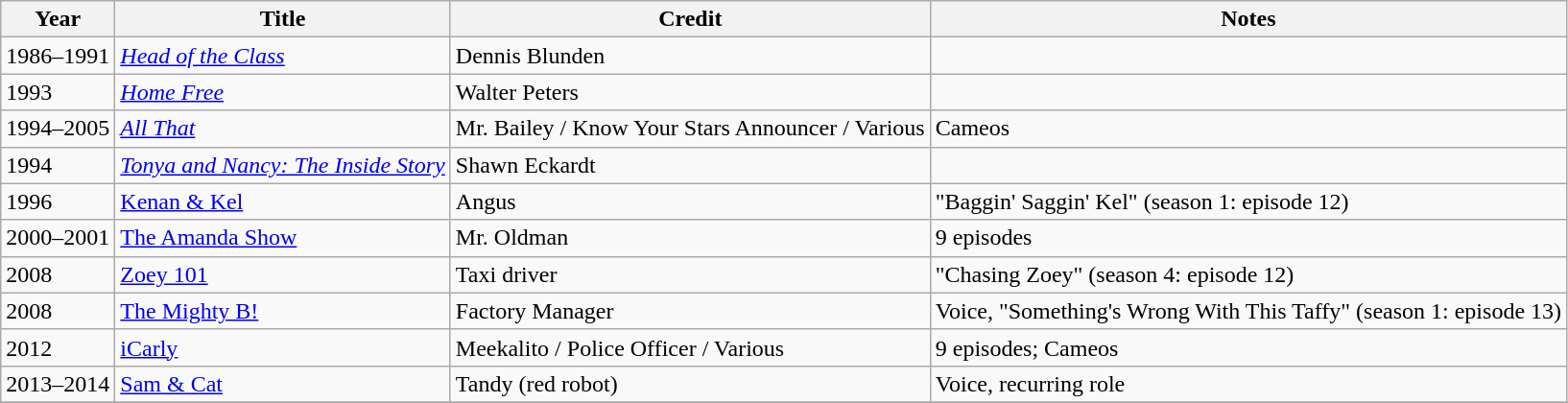<table class="wikitable">
<tr>
<th>Year</th>
<th>Title</th>
<th>Credit</th>
<th>Notes</th>
</tr>
<tr>
<td>1986–1991</td>
<td><em><a href='#'>Head of the Class</a></em></td>
<td>Dennis Blunden</td>
<td></td>
</tr>
<tr>
<td>1993</td>
<td><em><a href='#'>Home Free</a></em></td>
<td>Walter Peters</td>
<td></td>
</tr>
<tr>
<td>1994–2005</td>
<td><em><a href='#'>All That</a></em></td>
<td>Mr. Bailey / Know Your Stars Announcer / Various</td>
<td>Cameos</td>
</tr>
<tr>
<td>1994</td>
<td><em><a href='#'>Tonya and Nancy: The Inside Story</a></td>
<td>Shawn Eckardt</td>
<td></td>
</tr>
<tr>
<td>1996</td>
<td></em><a href='#'>Kenan & Kel</a><em></td>
<td>Angus</td>
<td>"Baggin' Saggin' Kel" (season 1: episode 12)</td>
</tr>
<tr>
<td>2000–2001</td>
<td></em><a href='#'>The Amanda Show</a><em></td>
<td>Mr. Oldman</td>
<td>9 episodes</td>
</tr>
<tr>
<td>2008</td>
<td></em><a href='#'>Zoey 101</a><em></td>
<td>Taxi driver</td>
<td>"Chasing Zoey" (season 4: episode 12)</td>
</tr>
<tr>
<td>2008</td>
<td></em><a href='#'>The Mighty B!</a><em></td>
<td>Factory Manager</td>
<td>Voice, "Something's Wrong With This Taffy" (season 1: episode 13)</td>
</tr>
<tr>
<td>2012</td>
<td></em><a href='#'>iCarly</a><em></td>
<td>Meekalito / Police Officer / Various</td>
<td>9 episodes; Cameos</td>
</tr>
<tr>
<td>2013–2014</td>
<td></em><a href='#'>Sam & Cat</a><em></td>
<td>Tandy (red robot)</td>
<td>Voice, recurring role</td>
</tr>
<tr>
</tr>
</table>
